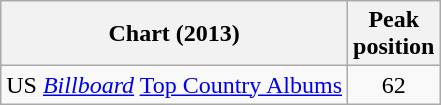<table class="wikitable sortable">
<tr>
<th>Chart (2013)</th>
<th>Peak<br>position</th>
</tr>
<tr>
<td>US <em><a href='#'>Billboard</a></em> <a href='#'>Top Country Albums</a></td>
<td align="center">62</td>
</tr>
</table>
